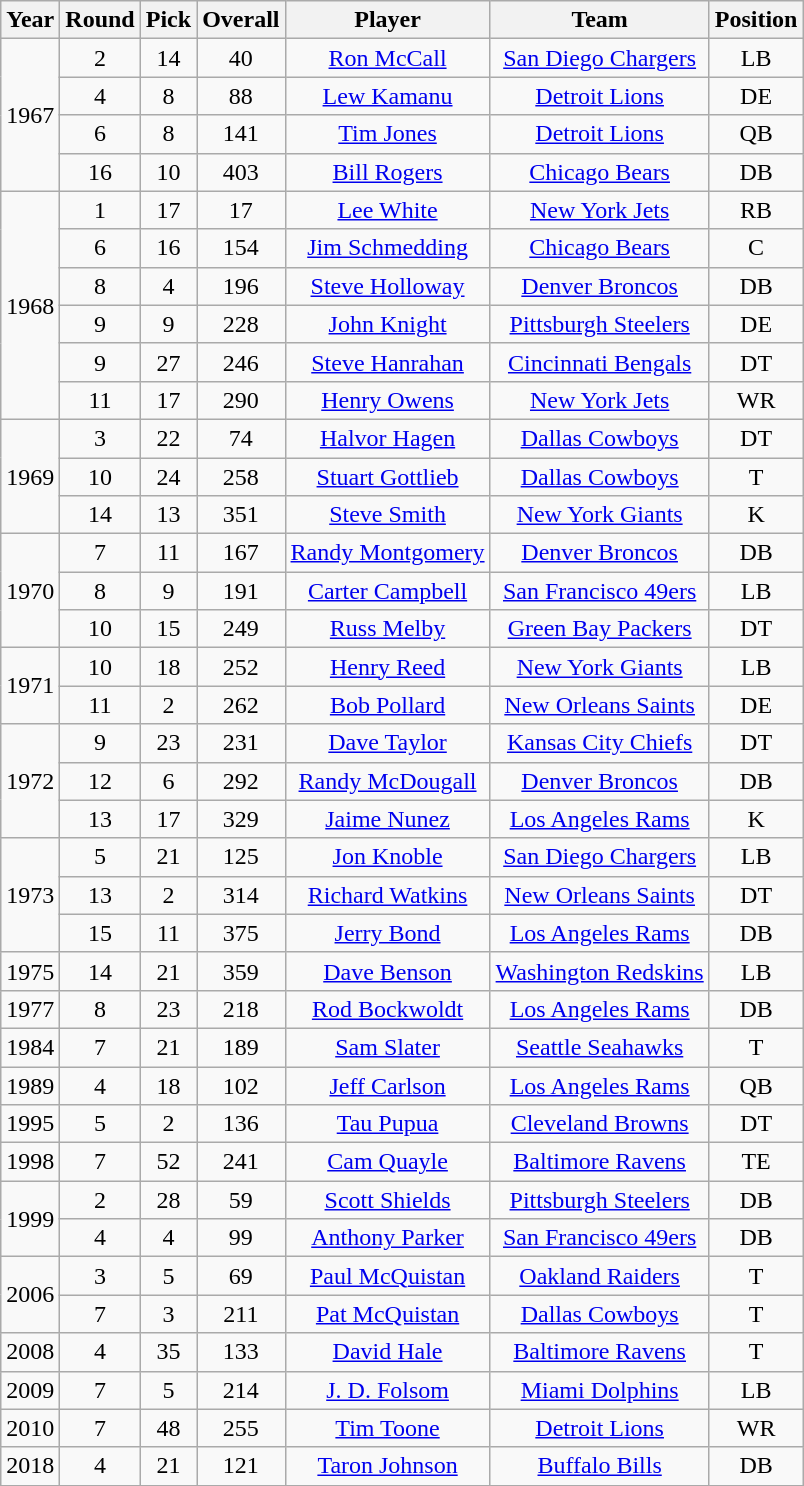<table class="wikitable sortable" style="text-align: center;">
<tr>
<th>Year</th>
<th>Round</th>
<th>Pick</th>
<th>Overall</th>
<th>Player</th>
<th>Team</th>
<th>Position</th>
</tr>
<tr>
<td rowspan="4">1967</td>
<td>2</td>
<td>14</td>
<td>40</td>
<td><a href='#'>Ron McCall</a></td>
<td><a href='#'>San Diego Chargers</a></td>
<td>LB</td>
</tr>
<tr>
<td>4</td>
<td>8</td>
<td>88</td>
<td><a href='#'>Lew Kamanu</a></td>
<td><a href='#'>Detroit Lions</a></td>
<td>DE</td>
</tr>
<tr>
<td>6</td>
<td>8</td>
<td>141</td>
<td><a href='#'>Tim Jones</a></td>
<td><a href='#'>Detroit Lions</a></td>
<td>QB</td>
</tr>
<tr>
<td>16</td>
<td>10</td>
<td>403</td>
<td><a href='#'>Bill Rogers</a></td>
<td><a href='#'>Chicago Bears</a></td>
<td>DB</td>
</tr>
<tr>
<td rowspan="6">1968</td>
<td>1</td>
<td>17</td>
<td>17</td>
<td><a href='#'>Lee White</a></td>
<td><a href='#'>New York Jets</a></td>
<td>RB</td>
</tr>
<tr>
<td>6</td>
<td>16</td>
<td>154</td>
<td><a href='#'>Jim Schmedding</a></td>
<td><a href='#'>Chicago Bears</a></td>
<td>C</td>
</tr>
<tr>
<td>8</td>
<td>4</td>
<td>196</td>
<td><a href='#'>Steve Holloway</a></td>
<td><a href='#'>Denver Broncos</a></td>
<td>DB</td>
</tr>
<tr>
<td>9</td>
<td>9</td>
<td>228</td>
<td><a href='#'>John Knight</a></td>
<td><a href='#'>Pittsburgh Steelers</a></td>
<td>DE</td>
</tr>
<tr>
<td>9</td>
<td>27</td>
<td>246</td>
<td><a href='#'>Steve Hanrahan</a></td>
<td><a href='#'>Cincinnati Bengals</a></td>
<td>DT</td>
</tr>
<tr>
<td>11</td>
<td>17</td>
<td>290</td>
<td><a href='#'>Henry Owens</a></td>
<td><a href='#'>New York Jets</a></td>
<td>WR</td>
</tr>
<tr>
<td rowspan="3">1969</td>
<td>3</td>
<td>22</td>
<td>74</td>
<td><a href='#'>Halvor Hagen</a></td>
<td><a href='#'>Dallas Cowboys</a></td>
<td>DT</td>
</tr>
<tr>
<td>10</td>
<td>24</td>
<td>258</td>
<td><a href='#'>Stuart Gottlieb</a></td>
<td><a href='#'>Dallas Cowboys</a></td>
<td>T</td>
</tr>
<tr>
<td>14</td>
<td>13</td>
<td>351</td>
<td><a href='#'>Steve Smith</a></td>
<td><a href='#'>New York Giants</a></td>
<td>K</td>
</tr>
<tr>
<td rowspan="3">1970</td>
<td>7</td>
<td>11</td>
<td>167</td>
<td><a href='#'>Randy Montgomery</a></td>
<td><a href='#'>Denver Broncos</a></td>
<td>DB</td>
</tr>
<tr>
<td>8</td>
<td>9</td>
<td>191</td>
<td><a href='#'>Carter Campbell</a></td>
<td><a href='#'>San Francisco 49ers</a></td>
<td>LB</td>
</tr>
<tr>
<td>10</td>
<td>15</td>
<td>249</td>
<td><a href='#'>Russ Melby</a></td>
<td><a href='#'>Green Bay Packers</a></td>
<td>DT</td>
</tr>
<tr>
<td rowspan="2">1971</td>
<td>10</td>
<td>18</td>
<td>252</td>
<td><a href='#'>Henry Reed</a></td>
<td><a href='#'>New York Giants</a></td>
<td>LB</td>
</tr>
<tr>
<td>11</td>
<td>2</td>
<td>262</td>
<td><a href='#'>Bob Pollard</a></td>
<td><a href='#'>New Orleans Saints</a></td>
<td>DE</td>
</tr>
<tr>
<td rowspan="3">1972</td>
<td>9</td>
<td>23</td>
<td>231</td>
<td><a href='#'>Dave Taylor</a></td>
<td><a href='#'>Kansas City Chiefs</a></td>
<td>DT</td>
</tr>
<tr>
<td>12</td>
<td>6</td>
<td>292</td>
<td><a href='#'>Randy McDougall</a></td>
<td><a href='#'>Denver Broncos</a></td>
<td>DB</td>
</tr>
<tr>
<td>13</td>
<td>17</td>
<td>329</td>
<td><a href='#'>Jaime Nunez</a></td>
<td><a href='#'>Los Angeles Rams</a></td>
<td>K</td>
</tr>
<tr>
<td rowspan="3">1973</td>
<td>5</td>
<td>21</td>
<td>125</td>
<td><a href='#'>Jon Knoble</a></td>
<td><a href='#'>San Diego Chargers</a></td>
<td>LB</td>
</tr>
<tr>
<td>13</td>
<td>2</td>
<td>314</td>
<td><a href='#'>Richard Watkins</a></td>
<td><a href='#'>New Orleans Saints</a></td>
<td>DT</td>
</tr>
<tr>
<td>15</td>
<td>11</td>
<td>375</td>
<td><a href='#'>Jerry Bond</a></td>
<td><a href='#'>Los Angeles Rams</a></td>
<td>DB</td>
</tr>
<tr>
<td>1975</td>
<td>14</td>
<td>21</td>
<td>359</td>
<td><a href='#'>Dave Benson</a></td>
<td><a href='#'>Washington Redskins</a></td>
<td>LB</td>
</tr>
<tr>
<td>1977</td>
<td>8</td>
<td>23</td>
<td>218</td>
<td><a href='#'>Rod Bockwoldt</a></td>
<td><a href='#'>Los Angeles Rams</a></td>
<td>DB</td>
</tr>
<tr>
<td>1984</td>
<td>7</td>
<td>21</td>
<td>189</td>
<td><a href='#'>Sam Slater</a></td>
<td><a href='#'>Seattle Seahawks</a></td>
<td>T</td>
</tr>
<tr>
<td>1989</td>
<td>4</td>
<td>18</td>
<td>102</td>
<td><a href='#'>Jeff Carlson</a></td>
<td><a href='#'>Los Angeles Rams</a></td>
<td>QB</td>
</tr>
<tr>
<td>1995</td>
<td>5</td>
<td>2</td>
<td>136</td>
<td><a href='#'>Tau Pupua</a></td>
<td><a href='#'>Cleveland Browns</a></td>
<td>DT</td>
</tr>
<tr>
<td>1998</td>
<td>7</td>
<td>52</td>
<td>241</td>
<td><a href='#'>Cam Quayle</a></td>
<td><a href='#'>Baltimore Ravens</a></td>
<td>TE</td>
</tr>
<tr>
<td rowspan="2">1999</td>
<td>2</td>
<td>28</td>
<td>59</td>
<td><a href='#'>Scott Shields</a></td>
<td><a href='#'>Pittsburgh Steelers</a></td>
<td>DB</td>
</tr>
<tr>
<td>4</td>
<td>4</td>
<td>99</td>
<td><a href='#'>Anthony Parker</a></td>
<td><a href='#'>San Francisco 49ers</a></td>
<td>DB</td>
</tr>
<tr>
<td rowspan="2">2006</td>
<td>3</td>
<td>5</td>
<td>69</td>
<td><a href='#'>Paul McQuistan</a></td>
<td><a href='#'>Oakland Raiders</a></td>
<td>T</td>
</tr>
<tr>
<td>7</td>
<td>3</td>
<td>211</td>
<td><a href='#'>Pat McQuistan</a></td>
<td><a href='#'>Dallas Cowboys</a></td>
<td>T</td>
</tr>
<tr>
<td>2008</td>
<td>4</td>
<td>35</td>
<td>133</td>
<td><a href='#'>David Hale</a></td>
<td><a href='#'>Baltimore Ravens</a></td>
<td>T</td>
</tr>
<tr>
<td>2009</td>
<td>7</td>
<td>5</td>
<td>214</td>
<td><a href='#'>J. D. Folsom</a></td>
<td><a href='#'>Miami Dolphins</a></td>
<td>LB</td>
</tr>
<tr>
<td>2010</td>
<td>7</td>
<td>48</td>
<td>255</td>
<td><a href='#'>Tim Toone</a></td>
<td><a href='#'>Detroit Lions</a></td>
<td>WR</td>
</tr>
<tr>
<td>2018</td>
<td>4</td>
<td>21</td>
<td>121</td>
<td><a href='#'>Taron Johnson</a></td>
<td><a href='#'>Buffalo Bills</a></td>
<td>DB</td>
</tr>
<tr>
</tr>
</table>
